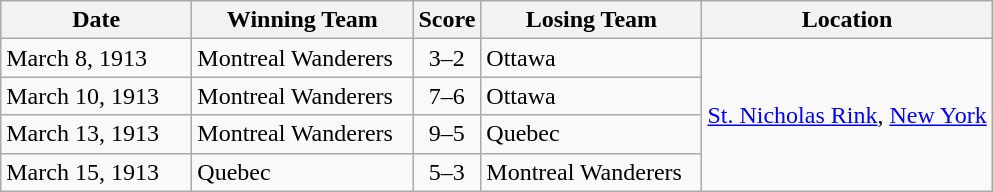<table class="wikitable">
<tr>
<th width="120">Date</th>
<th width="140">Winning Team</th>
<th width="5">Score</th>
<th width="140">Losing Team</th>
<th>Location</th>
</tr>
<tr>
<td>March 8, 1913</td>
<td>Montreal Wanderers</td>
<td align="center">3–2</td>
<td>Ottawa</td>
<td rowspan="4"><a href='#'>St. Nicholas Rink</a>, <a href='#'>New York</a></td>
</tr>
<tr>
<td>March 10, 1913</td>
<td>Montreal Wanderers</td>
<td align="center">7–6</td>
<td>Ottawa</td>
</tr>
<tr>
<td>March 13, 1913</td>
<td>Montreal Wanderers</td>
<td align="center">9–5</td>
<td>Quebec</td>
</tr>
<tr>
<td>March 15, 1913</td>
<td>Quebec</td>
<td align="center">5–3</td>
<td>Montreal Wanderers</td>
</tr>
</table>
